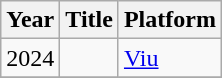<table class="wikitable plainrowheaders">
<tr>
<th scope="col">Year</th>
<th scope="col">Title</th>
<th scope="col">Platform</th>
</tr>
<tr>
<td>2024</td>
<td><em></em></td>
<td><a href='#'>Viu</a></td>
</tr>
<tr>
</tr>
</table>
